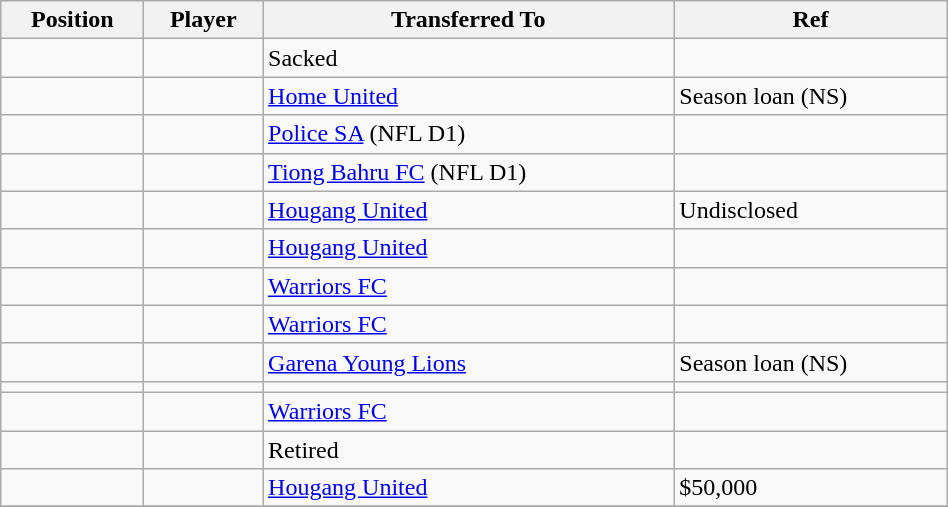<table class="wikitable sortable" style="width:50%; text-align:center; font-size:100%; text-align:left;">
<tr>
<th><strong>Position</strong></th>
<th><strong>Player</strong></th>
<th><strong>Transferred To</strong></th>
<th><strong>Ref</strong></th>
</tr>
<tr>
<td></td>
<td></td>
<td>Sacked</td>
<td></td>
</tr>
<tr>
<td></td>
<td></td>
<td> <a href='#'>Home United</a></td>
<td>Season loan (NS) </td>
</tr>
<tr>
<td></td>
<td></td>
<td> <a href='#'>Police SA</a> (NFL D1)</td>
<td></td>
</tr>
<tr>
<td></td>
<td></td>
<td> <a href='#'>Tiong Bahru FC</a> (NFL D1)</td>
<td></td>
</tr>
<tr>
<td></td>
<td></td>
<td> <a href='#'>Hougang United</a></td>
<td>Undisclosed </td>
</tr>
<tr>
<td></td>
<td></td>
<td> <a href='#'>Hougang United</a></td>
<td></td>
</tr>
<tr>
<td></td>
<td></td>
<td> <a href='#'>Warriors FC</a></td>
<td></td>
</tr>
<tr>
<td></td>
<td></td>
<td> <a href='#'>Warriors FC</a></td>
<td></td>
</tr>
<tr>
<td></td>
<td></td>
<td> <a href='#'>Garena Young Lions</a></td>
<td>Season loan (NS)</td>
</tr>
<tr>
<td></td>
<td></td>
<td></td>
<td></td>
</tr>
<tr>
<td></td>
<td></td>
<td> <a href='#'>Warriors FC</a></td>
<td></td>
</tr>
<tr>
<td></td>
<td></td>
<td>Retired</td>
<td></td>
</tr>
<tr>
<td></td>
<td></td>
<td> <a href='#'>Hougang United</a></td>
<td>$50,000 </td>
</tr>
<tr>
</tr>
</table>
